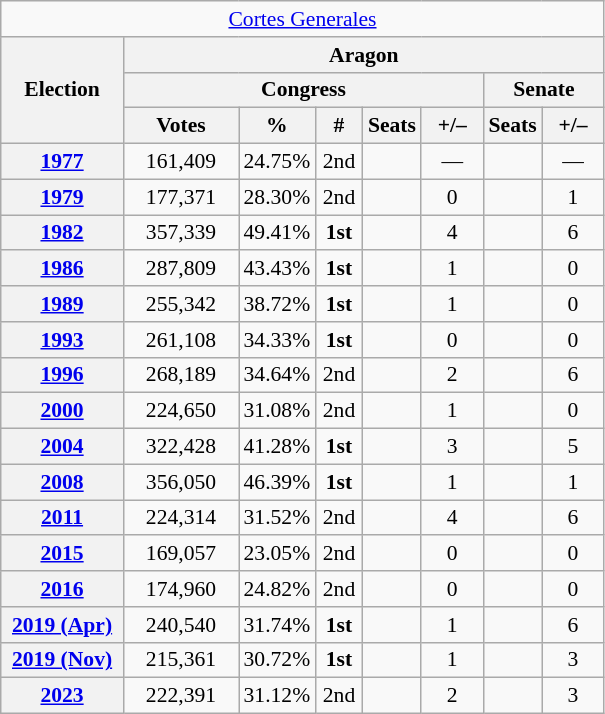<table class="wikitable" style="font-size:90%; text-align:center;">
<tr>
<td colspan="8"><a href='#'>Cortes Generales</a></td>
</tr>
<tr>
<th rowspan="3" width="75">Election</th>
<th colspan="7">Aragon</th>
</tr>
<tr>
<th colspan="5">Congress</th>
<th colspan="2">Senate</th>
</tr>
<tr>
<th width="70">Votes</th>
<th width="35">%</th>
<th width="25">#</th>
<th>Seats</th>
<th width="35">+/–</th>
<th>Seats</th>
<th width="35">+/–</th>
</tr>
<tr>
<th><a href='#'>1977</a></th>
<td>161,409</td>
<td>24.75%</td>
<td>2nd</td>
<td></td>
<td>—</td>
<td></td>
<td>—</td>
</tr>
<tr>
<th><a href='#'>1979</a></th>
<td>177,371</td>
<td>28.30%</td>
<td>2nd</td>
<td></td>
<td>0</td>
<td></td>
<td>1</td>
</tr>
<tr>
<th><a href='#'>1982</a></th>
<td>357,339</td>
<td>49.41%</td>
<td><strong>1st</strong></td>
<td></td>
<td>4</td>
<td></td>
<td>6</td>
</tr>
<tr>
<th><a href='#'>1986</a></th>
<td>287,809</td>
<td>43.43%</td>
<td><strong>1st</strong></td>
<td></td>
<td>1</td>
<td></td>
<td>0</td>
</tr>
<tr>
<th><a href='#'>1989</a></th>
<td>255,342</td>
<td>38.72%</td>
<td><strong>1st</strong></td>
<td></td>
<td>1</td>
<td></td>
<td>0</td>
</tr>
<tr>
<th><a href='#'>1993</a></th>
<td>261,108</td>
<td>34.33%</td>
<td><strong>1st</strong></td>
<td></td>
<td>0</td>
<td></td>
<td>0</td>
</tr>
<tr>
<th><a href='#'>1996</a></th>
<td>268,189</td>
<td>34.64%</td>
<td>2nd</td>
<td></td>
<td>2</td>
<td></td>
<td>6</td>
</tr>
<tr>
<th><a href='#'>2000</a></th>
<td>224,650</td>
<td>31.08%</td>
<td>2nd</td>
<td></td>
<td>1</td>
<td></td>
<td>0</td>
</tr>
<tr>
<th><a href='#'>2004</a></th>
<td>322,428</td>
<td>41.28%</td>
<td><strong>1st</strong></td>
<td></td>
<td>3</td>
<td></td>
<td>5</td>
</tr>
<tr>
<th><a href='#'>2008</a></th>
<td>356,050</td>
<td>46.39%</td>
<td><strong>1st</strong></td>
<td></td>
<td>1</td>
<td></td>
<td>1</td>
</tr>
<tr>
<th><a href='#'>2011</a></th>
<td>224,314</td>
<td>31.52%</td>
<td>2nd</td>
<td></td>
<td>4</td>
<td></td>
<td>6</td>
</tr>
<tr>
<th><a href='#'>2015</a></th>
<td>169,057</td>
<td>23.05%</td>
<td>2nd</td>
<td></td>
<td>0</td>
<td></td>
<td>0</td>
</tr>
<tr>
<th><a href='#'>2016</a></th>
<td>174,960</td>
<td>24.82%</td>
<td>2nd</td>
<td></td>
<td>0</td>
<td></td>
<td>0</td>
</tr>
<tr>
<th><a href='#'>2019 (Apr)</a></th>
<td>240,540</td>
<td>31.74%</td>
<td><strong>1st</strong></td>
<td></td>
<td>1</td>
<td></td>
<td>6</td>
</tr>
<tr>
<th><a href='#'>2019 (Nov)</a></th>
<td>215,361</td>
<td>30.72%</td>
<td><strong>1st</strong></td>
<td></td>
<td>1</td>
<td></td>
<td>3</td>
</tr>
<tr>
<th><a href='#'>2023</a></th>
<td>222,391</td>
<td>31.12%</td>
<td>2nd</td>
<td></td>
<td>2</td>
<td></td>
<td>3</td>
</tr>
</table>
